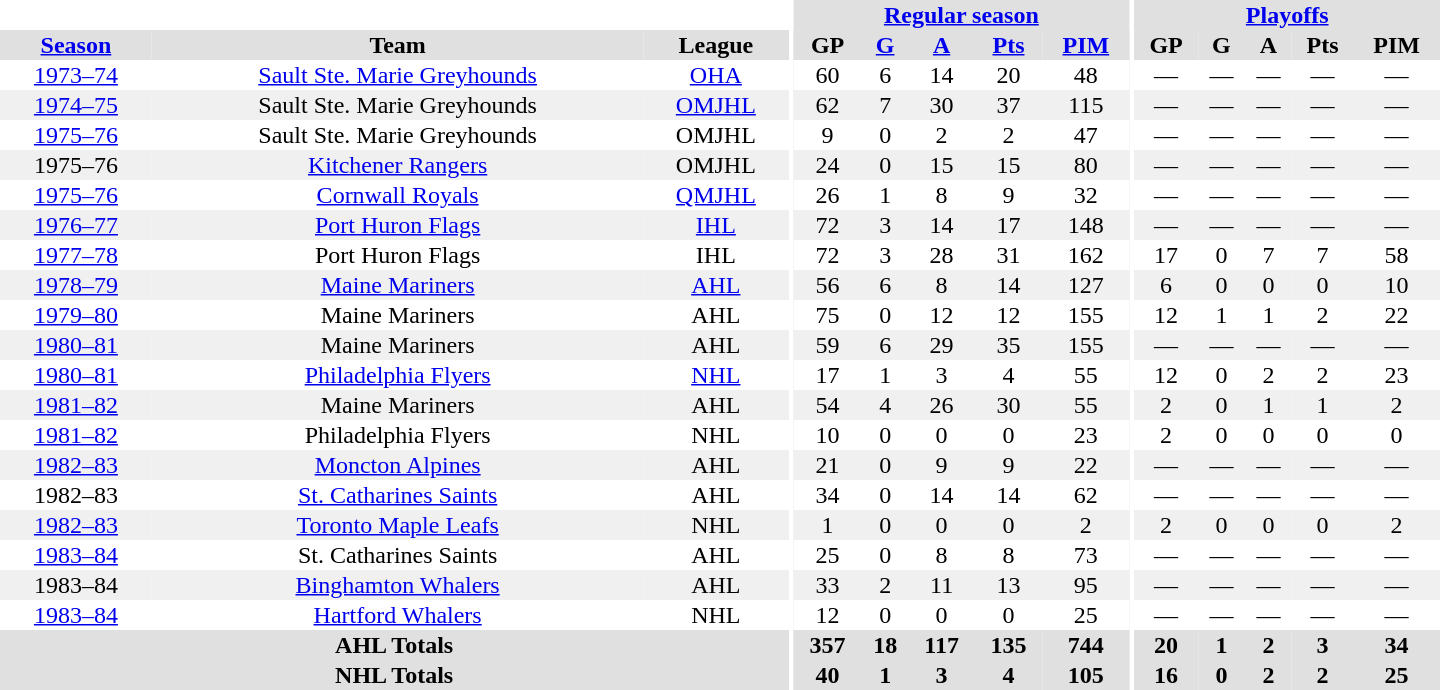<table border="0" cellpadding="1" cellspacing="0" style="text-align:center; width:60em">
<tr bgcolor="#e0e0e0">
<th colspan="3" bgcolor="#ffffff"></th>
<th rowspan="100" bgcolor="#ffffff"></th>
<th colspan="5"><a href='#'>Regular season</a></th>
<th rowspan="100" bgcolor="#ffffff"></th>
<th colspan="5"><a href='#'>Playoffs</a></th>
</tr>
<tr bgcolor="#e0e0e0">
<th><a href='#'>Season</a></th>
<th>Team</th>
<th>League</th>
<th>GP</th>
<th><a href='#'>G</a></th>
<th><a href='#'>A</a></th>
<th><a href='#'>Pts</a></th>
<th><a href='#'>PIM</a></th>
<th>GP</th>
<th>G</th>
<th>A</th>
<th>Pts</th>
<th>PIM</th>
</tr>
<tr>
<td><a href='#'>1973–74</a></td>
<td><a href='#'>Sault Ste. Marie Greyhounds</a></td>
<td><a href='#'>OHA</a></td>
<td>60</td>
<td>6</td>
<td>14</td>
<td>20</td>
<td>48</td>
<td>—</td>
<td>—</td>
<td>—</td>
<td>—</td>
<td>—</td>
</tr>
<tr bgcolor="#f0f0f0">
<td><a href='#'>1974–75</a></td>
<td>Sault Ste. Marie Greyhounds</td>
<td><a href='#'>OMJHL</a></td>
<td>62</td>
<td>7</td>
<td>30</td>
<td>37</td>
<td>115</td>
<td>—</td>
<td>—</td>
<td>—</td>
<td>—</td>
<td>—</td>
</tr>
<tr>
<td><a href='#'>1975–76</a></td>
<td>Sault Ste. Marie Greyhounds</td>
<td>OMJHL</td>
<td>9</td>
<td>0</td>
<td>2</td>
<td>2</td>
<td>47</td>
<td>—</td>
<td>—</td>
<td>—</td>
<td>—</td>
<td>—</td>
</tr>
<tr bgcolor="#f0f0f0">
<td>1975–76</td>
<td><a href='#'>Kitchener Rangers</a></td>
<td>OMJHL</td>
<td>24</td>
<td>0</td>
<td>15</td>
<td>15</td>
<td>80</td>
<td>—</td>
<td>—</td>
<td>—</td>
<td>—</td>
<td>—</td>
</tr>
<tr>
<td><a href='#'>1975–76</a></td>
<td><a href='#'>Cornwall Royals</a></td>
<td><a href='#'>QMJHL</a></td>
<td>26</td>
<td>1</td>
<td>8</td>
<td>9</td>
<td>32</td>
<td>—</td>
<td>—</td>
<td>—</td>
<td>—</td>
<td>—</td>
</tr>
<tr bgcolor="#f0f0f0">
<td><a href='#'>1976–77</a></td>
<td><a href='#'>Port Huron Flags</a></td>
<td><a href='#'>IHL</a></td>
<td>72</td>
<td>3</td>
<td>14</td>
<td>17</td>
<td>148</td>
<td>—</td>
<td>—</td>
<td>—</td>
<td>—</td>
<td>—</td>
</tr>
<tr>
<td><a href='#'>1977–78</a></td>
<td>Port Huron Flags</td>
<td>IHL</td>
<td>72</td>
<td>3</td>
<td>28</td>
<td>31</td>
<td>162</td>
<td>17</td>
<td>0</td>
<td>7</td>
<td>7</td>
<td>58</td>
</tr>
<tr bgcolor="#f0f0f0">
<td><a href='#'>1978–79</a></td>
<td><a href='#'>Maine Mariners</a></td>
<td><a href='#'>AHL</a></td>
<td>56</td>
<td>6</td>
<td>8</td>
<td>14</td>
<td>127</td>
<td>6</td>
<td>0</td>
<td>0</td>
<td>0</td>
<td>10</td>
</tr>
<tr>
<td><a href='#'>1979–80</a></td>
<td>Maine Mariners</td>
<td>AHL</td>
<td>75</td>
<td>0</td>
<td>12</td>
<td>12</td>
<td>155</td>
<td>12</td>
<td>1</td>
<td>1</td>
<td>2</td>
<td>22</td>
</tr>
<tr bgcolor="#f0f0f0">
<td><a href='#'>1980–81</a></td>
<td>Maine Mariners</td>
<td>AHL</td>
<td>59</td>
<td>6</td>
<td>29</td>
<td>35</td>
<td>155</td>
<td>—</td>
<td>—</td>
<td>—</td>
<td>—</td>
<td>—</td>
</tr>
<tr>
<td><a href='#'>1980–81</a></td>
<td><a href='#'>Philadelphia Flyers</a></td>
<td><a href='#'>NHL</a></td>
<td>17</td>
<td>1</td>
<td>3</td>
<td>4</td>
<td>55</td>
<td>12</td>
<td>0</td>
<td>2</td>
<td>2</td>
<td>23</td>
</tr>
<tr bgcolor="#f0f0f0">
<td><a href='#'>1981–82</a></td>
<td>Maine Mariners</td>
<td>AHL</td>
<td>54</td>
<td>4</td>
<td>26</td>
<td>30</td>
<td>55</td>
<td>2</td>
<td>0</td>
<td>1</td>
<td>1</td>
<td>2</td>
</tr>
<tr>
<td><a href='#'>1981–82</a></td>
<td>Philadelphia Flyers</td>
<td>NHL</td>
<td>10</td>
<td>0</td>
<td>0</td>
<td>0</td>
<td>23</td>
<td>2</td>
<td>0</td>
<td>0</td>
<td>0</td>
<td>0</td>
</tr>
<tr bgcolor="#f0f0f0">
<td><a href='#'>1982–83</a></td>
<td><a href='#'>Moncton Alpines</a></td>
<td>AHL</td>
<td>21</td>
<td>0</td>
<td>9</td>
<td>9</td>
<td>22</td>
<td>—</td>
<td>—</td>
<td>—</td>
<td>—</td>
<td>—</td>
</tr>
<tr>
<td>1982–83</td>
<td><a href='#'>St. Catharines Saints</a></td>
<td>AHL</td>
<td>34</td>
<td>0</td>
<td>14</td>
<td>14</td>
<td>62</td>
<td>—</td>
<td>—</td>
<td>—</td>
<td>—</td>
<td>—</td>
</tr>
<tr bgcolor="#f0f0f0">
<td><a href='#'>1982–83</a></td>
<td><a href='#'>Toronto Maple Leafs</a></td>
<td>NHL</td>
<td>1</td>
<td>0</td>
<td>0</td>
<td>0</td>
<td>2</td>
<td>2</td>
<td>0</td>
<td>0</td>
<td>0</td>
<td>2</td>
</tr>
<tr>
<td><a href='#'>1983–84</a></td>
<td>St. Catharines Saints</td>
<td>AHL</td>
<td>25</td>
<td>0</td>
<td>8</td>
<td>8</td>
<td>73</td>
<td>—</td>
<td>—</td>
<td>—</td>
<td>—</td>
<td>—</td>
</tr>
<tr bgcolor="#f0f0f0">
<td>1983–84</td>
<td><a href='#'>Binghamton Whalers</a></td>
<td>AHL</td>
<td>33</td>
<td>2</td>
<td>11</td>
<td>13</td>
<td>95</td>
<td>—</td>
<td>—</td>
<td>—</td>
<td>—</td>
<td>—</td>
</tr>
<tr>
<td><a href='#'>1983–84</a></td>
<td><a href='#'>Hartford Whalers</a></td>
<td>NHL</td>
<td>12</td>
<td>0</td>
<td>0</td>
<td>0</td>
<td>25</td>
<td>—</td>
<td>—</td>
<td>—</td>
<td>—</td>
<td>—</td>
</tr>
<tr bgcolor="#e0e0e0">
<th colspan="3">AHL Totals</th>
<th>357</th>
<th>18</th>
<th>117</th>
<th>135</th>
<th>744</th>
<th>20</th>
<th>1</th>
<th>2</th>
<th>3</th>
<th>34</th>
</tr>
<tr bgcolor="#e0e0e0">
<th colspan="3">NHL Totals</th>
<th>40</th>
<th>1</th>
<th>3</th>
<th>4</th>
<th>105</th>
<th>16</th>
<th>0</th>
<th>2</th>
<th>2</th>
<th>25</th>
</tr>
</table>
